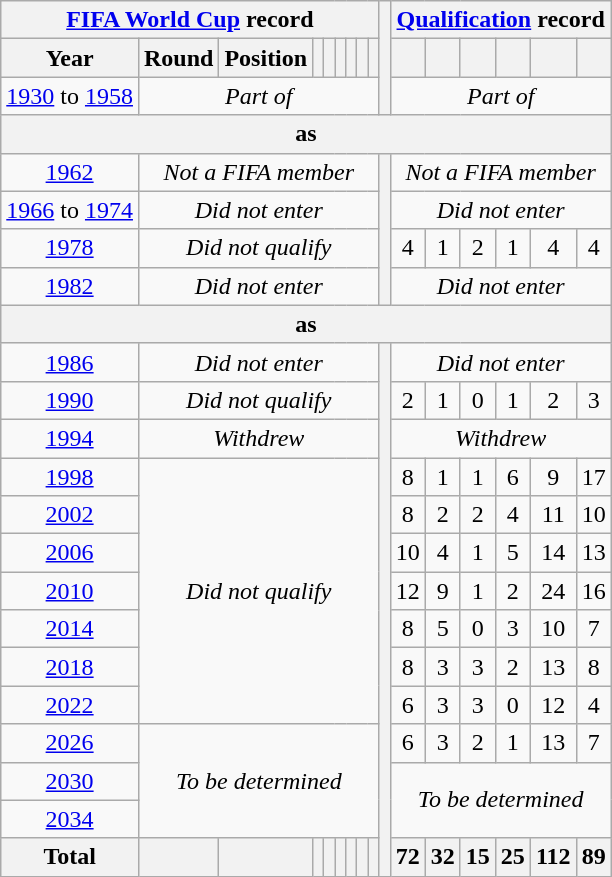<table class="wikitable" style="text-align: center;">
<tr>
<th colspan=9><a href='#'>FIFA World Cup</a> record</th>
<th rowspan=3></th>
<th colspan=6><a href='#'>Qualification</a> record</th>
</tr>
<tr>
<th>Year</th>
<th>Round</th>
<th>Position</th>
<th></th>
<th></th>
<th></th>
<th></th>
<th></th>
<th></th>
<th></th>
<th></th>
<th></th>
<th></th>
<th></th>
<th></th>
</tr>
<tr>
<td><a href='#'>1930</a> to <a href='#'>1958</a></td>
<td colspan=8><em>Part of </em></td>
<td colspan=6><em>Part of </em></td>
</tr>
<tr>
<th colspan=16>as <strong></strong></th>
</tr>
<tr>
<td> <a href='#'>1962</a></td>
<td colspan=8><em>Not a FIFA member</em></td>
<th rowspan=4></th>
<td colspan=6><em>Not a FIFA member</em></td>
</tr>
<tr>
<td><a href='#'>1966</a> to <a href='#'>1974</a></td>
<td colspan=8><em>Did not enter</em></td>
<td colspan=6><em>Did not enter</em></td>
</tr>
<tr>
<td> <a href='#'>1978</a></td>
<td colspan=8><em>Did not qualify</em></td>
<td>4</td>
<td>1</td>
<td>2</td>
<td>1</td>
<td>4</td>
<td>4</td>
</tr>
<tr>
<td> <a href='#'>1982</a></td>
<td colspan=8><em>Did not enter</em></td>
<td colspan=6><em>Did not enter</em></td>
</tr>
<tr>
<th colspan=16>as <strong></strong></th>
</tr>
<tr>
<td> <a href='#'>1986</a></td>
<td colspan=8><em>Did not enter</em></td>
<th rowspan=36></th>
<td colspan=6><em>Did not enter</em></td>
</tr>
<tr>
<td> <a href='#'>1990</a></td>
<td colspan=8><em>Did not qualify</em></td>
<td>2</td>
<td>1</td>
<td>0</td>
<td>1</td>
<td>2</td>
<td>3</td>
</tr>
<tr>
<td> <a href='#'>1994</a></td>
<td colspan=8><em>Withdrew</em></td>
<td colspan=6><em>Withdrew</em></td>
</tr>
<tr>
<td> <a href='#'>1998</a></td>
<td colspan=8 rowspan=7><em> Did not qualify</em></td>
<td>8</td>
<td>1</td>
<td>1</td>
<td>6</td>
<td>9</td>
<td>17</td>
</tr>
<tr>
<td>  <a href='#'>2002</a></td>
<td>8</td>
<td>2</td>
<td>2</td>
<td>4</td>
<td>11</td>
<td>10</td>
</tr>
<tr>
<td> <a href='#'>2006</a></td>
<td>10</td>
<td>4</td>
<td>1</td>
<td>5</td>
<td>14</td>
<td>13</td>
</tr>
<tr>
<td> <a href='#'>2010</a></td>
<td>12</td>
<td>9</td>
<td>1</td>
<td>2</td>
<td>24</td>
<td>16</td>
</tr>
<tr>
<td> <a href='#'>2014</a></td>
<td>8</td>
<td>5</td>
<td>0</td>
<td>3</td>
<td>10</td>
<td>7</td>
</tr>
<tr>
<td> <a href='#'>2018</a></td>
<td>8</td>
<td>3</td>
<td>3</td>
<td>2</td>
<td>13</td>
<td>8</td>
</tr>
<tr>
<td> <a href='#'>2022</a></td>
<td>6</td>
<td>3</td>
<td>3</td>
<td>0</td>
<td>12</td>
<td>4</td>
</tr>
<tr>
<td>   <a href='#'>2026</a></td>
<td colspan=8 rowspan=3><em>To be determined</em></td>
<td>6</td>
<td>3</td>
<td>2</td>
<td>1</td>
<td>13</td>
<td>7</td>
</tr>
<tr>
<td>   <a href='#'>2030</a></td>
<td colspan=6 rowspan=2><em>To be determined</em></td>
</tr>
<tr>
<td> <a href='#'>2034</a></td>
</tr>
<tr>
<th>Total</th>
<th></th>
<th></th>
<th></th>
<th></th>
<th></th>
<th></th>
<th></th>
<th></th>
<th>72</th>
<th>32</th>
<th>15</th>
<th>25</th>
<th>112</th>
<th>89</th>
</tr>
</table>
